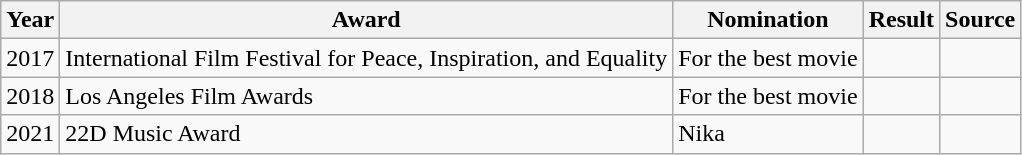<table class="wikitable">
<tr>
<th scope="col">Year</th>
<th scope="col">Award</th>
<th>Nomination</th>
<th scope="col">Result</th>
<th scope="col">Source</th>
</tr>
<tr>
<td rowspan="1">2017</td>
<td>International Film Festival for Peace, Inspiration, and Equality</td>
<td>For the best movie</td>
<td></td>
<td></td>
</tr>
<tr>
<td rowspan="1">2018</td>
<td>Los Angeles Film Awards</td>
<td>For the best movie</td>
<td></td>
<td></td>
</tr>
<tr>
<td rowspan="1">2021</td>
<td>22D Music Award</td>
<td>Nika</td>
<td></td>
<td></td>
</tr>
</table>
